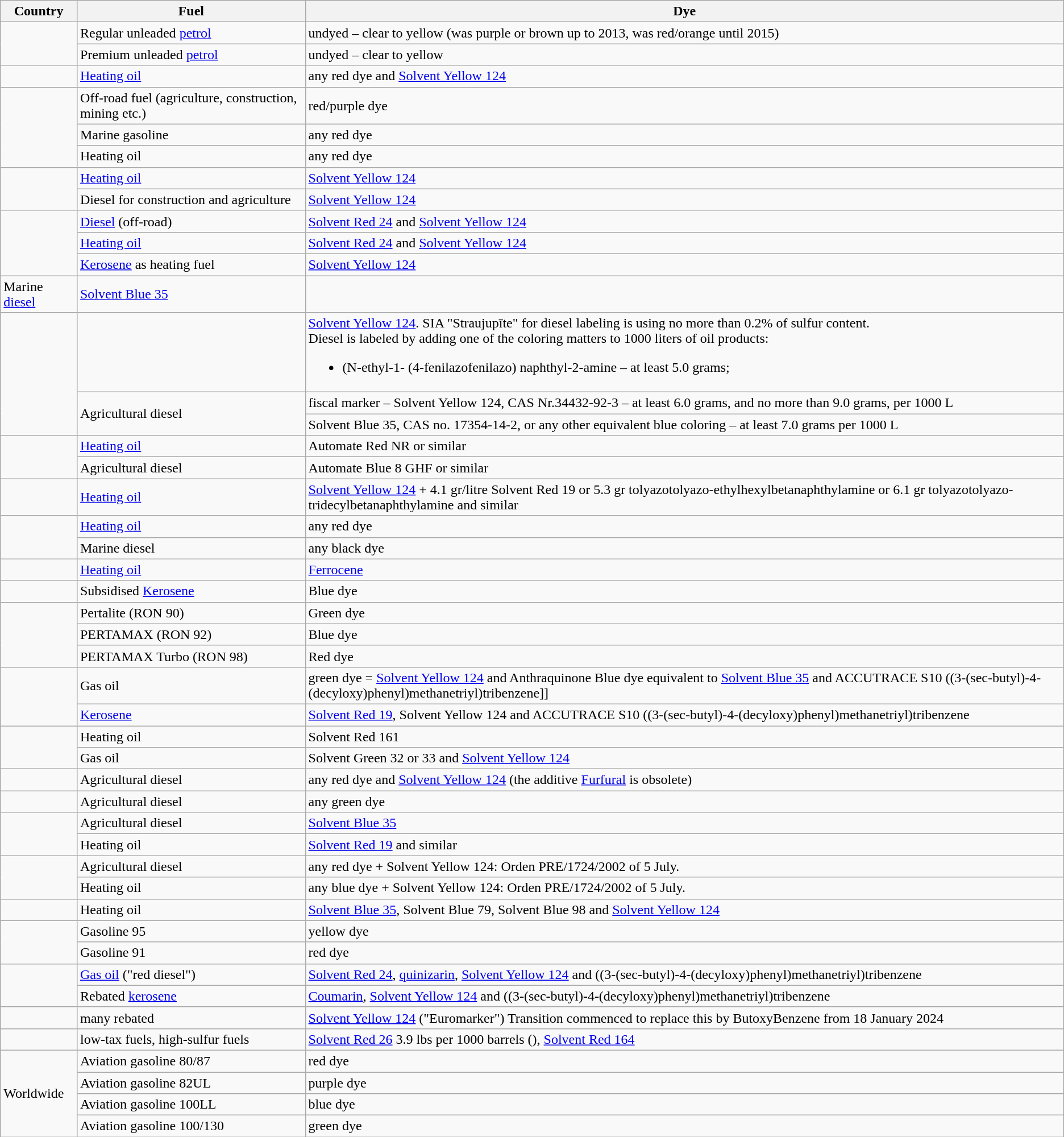<table class="wikitable">
<tr>
<th>Country</th>
<th>Fuel</th>
<th>Dye</th>
</tr>
<tr>
<td rowspan="2"></td>
<td>Regular unleaded <a href='#'>petrol</a></td>
<td>undyed – clear to yellow (was purple or brown up to 2013, was red/orange until 2015)</td>
</tr>
<tr>
<td>Premium unleaded <a href='#'>petrol</a></td>
<td>undyed – clear to yellow</td>
</tr>
<tr>
<td></td>
<td><a href='#'>Heating oil</a></td>
<td>any red dye and <a href='#'>Solvent Yellow 124</a></td>
</tr>
<tr>
<td rowspan="3"></td>
<td>Off-road fuel (agriculture, construction, mining etc.)</td>
<td>red/purple dye</td>
</tr>
<tr>
<td>Marine gasoline</td>
<td>any red dye</td>
</tr>
<tr>
<td>Heating oil</td>
<td>any red dye</td>
</tr>
<tr 0>
<td rowspan="2"></td>
<td><a href='#'>Heating oil</a></td>
<td><a href='#'>Solvent Yellow 124</a></td>
</tr>
<tr>
<td>Diesel for construction and agriculture</td>
<td><a href='#'>Solvent Yellow 124</a></td>
</tr>
<tr>
<td rowspan="3"></td>
<td><a href='#'>Diesel</a> (off-road)</td>
<td><a href='#'>Solvent Red 24</a> and <a href='#'>Solvent Yellow 124</a></td>
</tr>
<tr>
<td><a href='#'>Heating oil</a></td>
<td><a href='#'>Solvent Red 24</a> and <a href='#'>Solvent Yellow 124</a></td>
</tr>
<tr>
<td><a href='#'>Kerosene</a> as heating fuel</td>
<td><a href='#'>Solvent Yellow 124</a></td>
</tr>
<tr>
<td>Marine <a href='#'>diesel</a></td>
<td><a href='#'>Solvent Blue 35</a></td>
</tr>
<tr>
<td rowspan="3"></td>
<td></td>
<td><a href='#'>Solvent Yellow 124</a>. SIA "Straujupīte" for diesel labeling is using no more than 0.2% of sulfur content.<br>Diesel is labeled  by adding one of the coloring matters to 1000 liters of oil products:<ul><li>(N-ethyl-1- (4-fenilazofenilazo) naphthyl-2-amine – at least 5.0 grams;</li></ul></td>
</tr>
<tr>
<td rowspan="2">Agricultural diesel</td>
<td>fiscal marker – Solvent Yellow 124, CAS Nr.34432-92-3 – at least 6.0 grams, and no more than 9.0 grams, per 1000 L</td>
</tr>
<tr>
<td>Solvent Blue 35, CAS no. 17354-14-2, or any other equivalent blue coloring – at least 7.0 grams per 1000 L</td>
</tr>
<tr>
<td rowspan="2"></td>
<td><a href='#'>Heating oil</a></td>
<td>Automate Red NR or similar</td>
</tr>
<tr>
<td>Agricultural diesel</td>
<td>Automate Blue 8 GHF or similar</td>
</tr>
<tr>
<td rowspan="1"></td>
<td><a href='#'>Heating oil</a></td>
<td><a href='#'>Solvent Yellow 124</a> + 4.1 gr/litre Solvent Red 19 or 5.3 gr tolyazotolyazo-ethylhexylbetanaphthylamine or 6.1 gr  tolyazotolyazo-tridecylbetanaphthylamine and similar</td>
</tr>
<tr>
<td rowspan="2"></td>
<td><a href='#'>Heating oil</a></td>
<td>any red dye</td>
</tr>
<tr>
<td>Marine diesel</td>
<td>any black dye</td>
</tr>
<tr>
<td></td>
<td><a href='#'>Heating oil</a></td>
<td><a href='#'>Ferrocene</a></td>
</tr>
<tr>
<td></td>
<td>Subsidised <a href='#'>Kerosene</a></td>
<td>Blue dye</td>
</tr>
<tr>
<td rowspan="3"></td>
<td>Pertalite (RON 90)</td>
<td>Green dye</td>
</tr>
<tr>
<td>PERTAMAX (RON 92)</td>
<td>Blue dye</td>
</tr>
<tr>
<td>PERTAMAX Turbo (RON 98)</td>
<td>Red dye</td>
</tr>
<tr>
<td rowspan="2"></td>
<td>Gas oil</td>
<td>green dye = <a href='#'>Solvent Yellow 124</a> and Anthraquinone Blue dye equivalent to <a href='#'>Solvent Blue 35</a> and ACCUTRACE S10 ((3-(sec-butyl)-4-(decyloxy)phenyl)methanetriyl)tribenzene]]</td>
</tr>
<tr>
<td><a href='#'>Kerosene</a></td>
<td><a href='#'>Solvent Red 19</a>, Solvent Yellow 124 and ACCUTRACE S10 ((3-(sec-butyl)-4-(decyloxy)phenyl)methanetriyl)tribenzene</td>
</tr>
<tr>
<td rowspan="2"></td>
<td>Heating oil</td>
<td>Solvent Red 161</td>
</tr>
<tr>
<td>Gas oil</td>
<td>Solvent Green 32 or 33 and <a href='#'>Solvent Yellow 124</a></td>
</tr>
<tr>
<td></td>
<td>Agricultural diesel</td>
<td>any red dye and <a href='#'>Solvent Yellow 124</a> (the additive <a href='#'>Furfural</a> is obsolete)</td>
</tr>
<tr>
<td></td>
<td>Agricultural diesel</td>
<td>any green dye</td>
</tr>
<tr>
<td rowspan="2"></td>
<td>Agricultural diesel</td>
<td><a href='#'>Solvent Blue 35</a></td>
</tr>
<tr>
<td>Heating oil</td>
<td><a href='#'>Solvent Red 19</a> and similar</td>
</tr>
<tr>
<td rowspan="2"></td>
<td>Agricultural diesel</td>
<td>any red dye + Solvent Yellow 124: Orden PRE/1724/2002 of 5 July.</td>
</tr>
<tr>
<td>Heating oil</td>
<td>any blue dye + Solvent Yellow 124: Orden PRE/1724/2002 of 5 July.</td>
</tr>
<tr>
<td></td>
<td>Heating oil</td>
<td><a href='#'>Solvent Blue 35</a>, Solvent Blue 79, Solvent Blue 98 and <a href='#'>Solvent Yellow 124</a></td>
</tr>
<tr>
<td rowspan="2"></td>
<td>Gasoline 95</td>
<td>yellow dye</td>
</tr>
<tr>
<td>Gasoline 91</td>
<td>red dye</td>
</tr>
<tr>
<td rowspan="2"></td>
<td><a href='#'>Gas oil</a> ("red diesel")</td>
<td><a href='#'>Solvent Red 24</a>, <a href='#'>quinizarin</a>, <a href='#'>Solvent Yellow 124</a> and ((3-(sec-butyl)-4-(decyloxy)phenyl)methanetriyl)tribenzene</td>
</tr>
<tr>
<td>Rebated <a href='#'>kerosene</a></td>
<td><a href='#'>Coumarin</a>, <a href='#'>Solvent Yellow 124</a> and ((3-(sec-butyl)-4-(decyloxy)phenyl)methanetriyl)tribenzene</td>
</tr>
<tr>
<td></td>
<td>many rebated</td>
<td><a href='#'>Solvent Yellow 124</a> ("Euromarker") Transition commenced to replace this by ButoxyBenzene from 18 January 2024</td>
</tr>
<tr>
<td></td>
<td>low-tax fuels, high-sulfur fuels</td>
<td><a href='#'>Solvent Red 26</a> 3.9 lbs per 1000 barrels (), <a href='#'>Solvent Red 164</a></td>
</tr>
<tr>
<td rowspan="4">Worldwide</td>
<td>Aviation gasoline 80/87</td>
<td>red dye</td>
</tr>
<tr>
<td>Aviation gasoline 82UL</td>
<td>purple dye</td>
</tr>
<tr>
<td>Aviation gasoline 100LL</td>
<td>blue dye</td>
</tr>
<tr>
<td>Aviation gasoline 100/130</td>
<td>green dye</td>
</tr>
</table>
